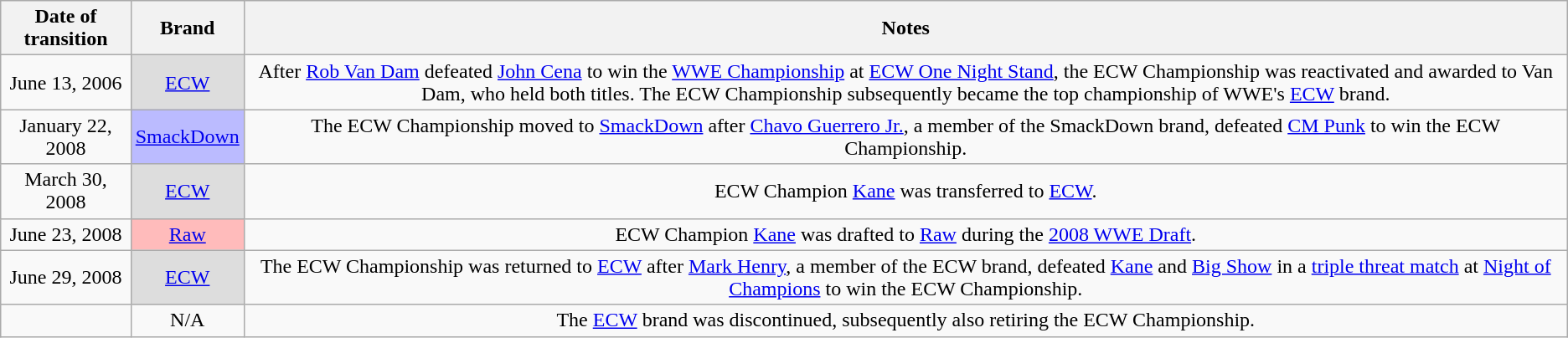<table class="wikitable"  style="text-align:center;">
<tr>
<th>Date of transition</th>
<th>Brand</th>
<th>Notes</th>
</tr>
<tr>
<td>June 13, 2006</td>
<td style="background-color:#ddd;"><a href='#'>ECW</a></td>
<td>After <a href='#'>Rob Van Dam</a> defeated <a href='#'>John Cena</a> to win the <a href='#'>WWE Championship</a> at <a href='#'>ECW One Night Stand</a>, the ECW Championship was reactivated and awarded to Van Dam, who held both titles. The ECW Championship subsequently became the top championship of WWE's <a href='#'>ECW</a> brand.</td>
</tr>
<tr>
<td>January 22, 2008</td>
<td style="background-color:#bbf;"><a href='#'>SmackDown</a></td>
<td>The ECW Championship moved to <a href='#'>SmackDown</a> after <a href='#'>Chavo Guerrero Jr.</a>, a member of the SmackDown brand, defeated <a href='#'>CM Punk</a> to win the ECW Championship.</td>
</tr>
<tr>
<td>March 30, 2008</td>
<td style="background-color:#ddd;"><a href='#'>ECW</a></td>
<td>ECW Champion <a href='#'>Kane</a> was transferred to <a href='#'>ECW</a>.</td>
</tr>
<tr>
<td>June 23, 2008</td>
<td style="background-color:#fbb;"><a href='#'>Raw</a></td>
<td>ECW Champion <a href='#'>Kane</a> was drafted to <a href='#'>Raw</a> during the <a href='#'>2008 WWE Draft</a>.</td>
</tr>
<tr>
<td>June 29, 2008</td>
<td style="background-color:#ddd;"><a href='#'>ECW</a></td>
<td>The ECW Championship was returned to <a href='#'>ECW</a> after <a href='#'>Mark Henry</a>, a member of the ECW brand, defeated <a href='#'>Kane</a> and <a href='#'>Big Show</a> in a <a href='#'>triple threat match</a> at <a href='#'>Night of Champions</a> to win the ECW Championship.</td>
</tr>
<tr>
<td></td>
<td>N/A</td>
<td>The <a href='#'>ECW</a> brand was discontinued, subsequently also retiring the ECW Championship.</td>
</tr>
</table>
